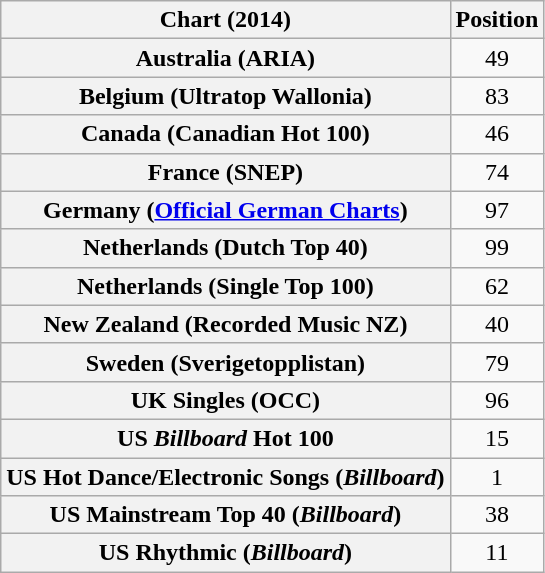<table class="wikitable sortable plainrowheaders" style="text-align:center;">
<tr>
<th scope="col">Chart (2014)</th>
<th scope="col">Position</th>
</tr>
<tr>
<th scope="row">Australia (ARIA)</th>
<td>49</td>
</tr>
<tr>
<th scope="row">Belgium (Ultratop Wallonia)</th>
<td>83</td>
</tr>
<tr>
<th scope="row">Canada (Canadian Hot 100)</th>
<td>46</td>
</tr>
<tr>
<th scope="row">France (SNEP)</th>
<td>74</td>
</tr>
<tr>
<th scope="row">Germany (<a href='#'>Official German Charts</a>)</th>
<td style="text-align:center;">97</td>
</tr>
<tr>
<th scope="row">Netherlands (Dutch Top 40)</th>
<td>99</td>
</tr>
<tr>
<th scope="row">Netherlands (Single Top 100)</th>
<td>62</td>
</tr>
<tr>
<th scope="row">New Zealand (Recorded Music NZ)</th>
<td>40</td>
</tr>
<tr>
<th scope="row">Sweden (Sverigetopplistan)</th>
<td>79</td>
</tr>
<tr>
<th scope="row">UK Singles (OCC)</th>
<td style="text-align:center;">96</td>
</tr>
<tr>
<th scope="row">US <em>Billboard</em> Hot 100</th>
<td>15</td>
</tr>
<tr>
<th scope="row">US Hot Dance/Electronic Songs (<em>Billboard</em>)</th>
<td>1</td>
</tr>
<tr>
<th scope="row">US Mainstream Top 40 (<em>Billboard</em>)</th>
<td>38</td>
</tr>
<tr>
<th scope="row">US Rhythmic (<em>Billboard</em>)</th>
<td>11</td>
</tr>
</table>
